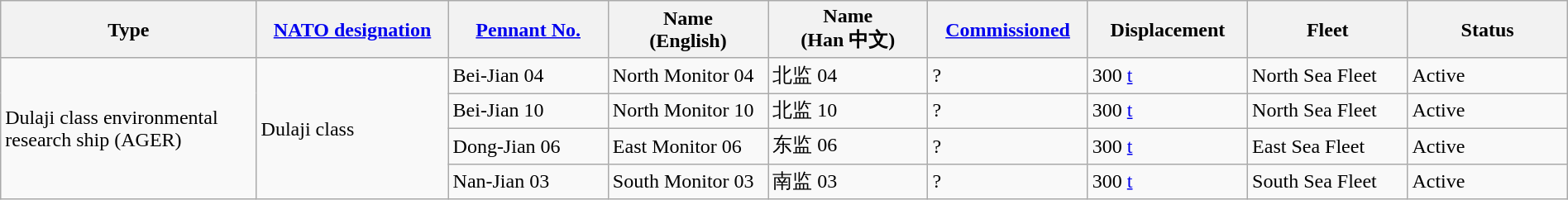<table class="wikitable sortable"  style="margin:auto; width:100%;">
<tr>
<th style="text-align:center; width:16%;">Type</th>
<th style="text-align:center; width:12%;"><a href='#'>NATO designation</a></th>
<th style="text-align:center; width:10%;"><a href='#'>Pennant No.</a></th>
<th style="text-align:center; width:10%;">Name<br>(English)</th>
<th style="text-align:center; width:10%;">Name<br>(Han 中文)</th>
<th style="text-align:center; width:10%;"><a href='#'>Commissioned</a></th>
<th style="text-align:center; width:10%;">Displacement</th>
<th style="text-align:center; width:10%;">Fleet</th>
<th style="text-align:center; width:10%;">Status</th>
</tr>
<tr>
<td rowspan="4">Dulaji class environmental research ship (AGER)</td>
<td rowspan="4">Dulaji class</td>
<td>Bei-Jian 04</td>
<td>North Monitor 04</td>
<td>北监 04</td>
<td>?</td>
<td>300 <a href='#'>t</a></td>
<td>North Sea Fleet</td>
<td><span>Active</span></td>
</tr>
<tr>
<td>Bei-Jian 10</td>
<td>North Monitor 10</td>
<td>北监 10</td>
<td>?</td>
<td>300 <a href='#'>t</a></td>
<td>North Sea Fleet</td>
<td><span>Active</span></td>
</tr>
<tr>
<td>Dong-Jian 06</td>
<td>East Monitor 06</td>
<td>东监 06</td>
<td>?</td>
<td>300 <a href='#'>t</a></td>
<td>East Sea Fleet</td>
<td><span>Active</span></td>
</tr>
<tr>
<td>Nan-Jian 03</td>
<td>South Monitor 03</td>
<td>南监 03</td>
<td>?</td>
<td>300 <a href='#'>t</a></td>
<td>South Sea Fleet</td>
<td><span>Active</span></td>
</tr>
</table>
